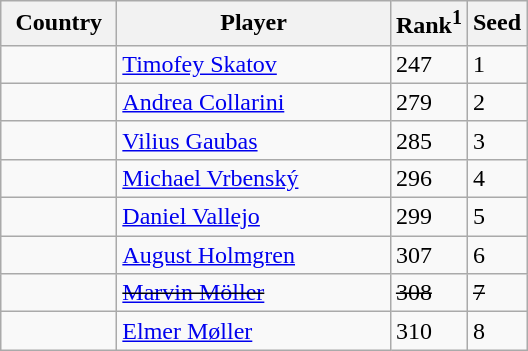<table class="sortable wikitable">
<tr>
<th width="70">Country</th>
<th width="175">Player</th>
<th>Rank<sup>1</sup></th>
<th>Seed</th>
</tr>
<tr>
<td></td>
<td><a href='#'>Timofey Skatov</a></td>
<td>247</td>
<td>1</td>
</tr>
<tr>
<td></td>
<td><a href='#'>Andrea Collarini</a></td>
<td>279</td>
<td>2</td>
</tr>
<tr>
<td></td>
<td><a href='#'>Vilius Gaubas</a></td>
<td>285</td>
<td>3</td>
</tr>
<tr>
<td></td>
<td><a href='#'>Michael Vrbenský</a></td>
<td>296</td>
<td>4</td>
</tr>
<tr>
<td></td>
<td><a href='#'>Daniel Vallejo</a></td>
<td>299</td>
<td>5</td>
</tr>
<tr>
<td></td>
<td><a href='#'>August Holmgren</a></td>
<td>307</td>
<td>6</td>
</tr>
<tr>
<td><s></s></td>
<td><s><a href='#'>Marvin Möller</a></s></td>
<td><s>308</s></td>
<td><s>7</s></td>
</tr>
<tr>
<td></td>
<td><a href='#'>Elmer Møller</a></td>
<td>310</td>
<td>8</td>
</tr>
</table>
